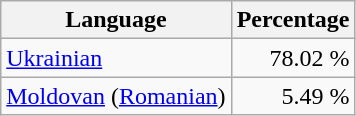<table class="wikitable">
<tr>
<th>Language</th>
<th>Percentage</th>
</tr>
<tr>
<td><a href='#'>Ukrainian</a></td>
<td align="right">78.02 %</td>
</tr>
<tr>
<td><a href='#'>Moldovan</a> (<a href='#'>Romanian</a>)</td>
<td align="right">5.49 %</td>
</tr>
</table>
